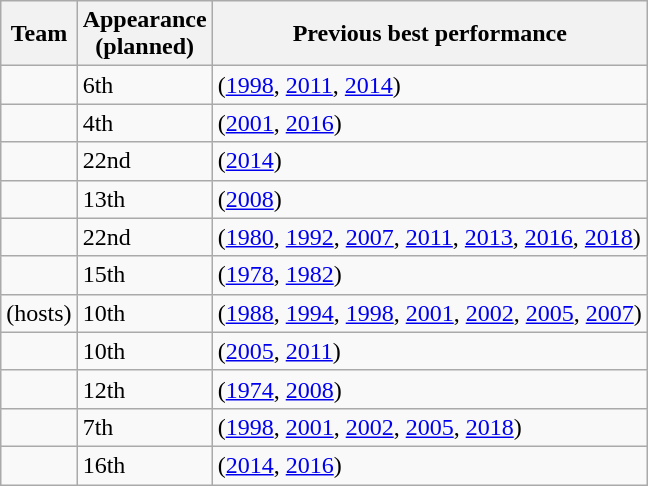<table class="wikitable sortable" style="text-align: left;">
<tr>
<th>Team</th>
<th data-sort-type="number">Appearance<br>(planned)</th>
<th>Previous best performance</th>
</tr>
<tr>
<td></td>
<td>6th</td>
<td> (<a href='#'>1998</a>, <a href='#'>2011</a>, <a href='#'>2014</a>)</td>
</tr>
<tr>
<td></td>
<td>4th</td>
<td> (<a href='#'>2001</a>, <a href='#'>2016</a>)</td>
</tr>
<tr>
<td></td>
<td>22nd</td>
<td> (<a href='#'>2014</a>)</td>
</tr>
<tr>
<td></td>
<td>13th</td>
<td> (<a href='#'>2008</a>)</td>
</tr>
<tr>
<td></td>
<td>22nd</td>
<td> (<a href='#'>1980</a>, <a href='#'>1992</a>, <a href='#'>2007</a>, <a href='#'>2011</a>, <a href='#'>2013</a>, <a href='#'>2016</a>, <a href='#'>2018</a>)</td>
</tr>
<tr>
<td></td>
<td>15th</td>
<td> (<a href='#'>1978</a>, <a href='#'>1982</a>)</td>
</tr>
<tr>
<td> (hosts)</td>
<td>10th</td>
<td> (<a href='#'>1988</a>, <a href='#'>1994</a>, <a href='#'>1998</a>, <a href='#'>2001</a>, <a href='#'>2002</a>, <a href='#'>2005</a>, <a href='#'>2007</a>)</td>
</tr>
<tr>
<td></td>
<td>10th</td>
<td> (<a href='#'>2005</a>, <a href='#'>2011</a>)</td>
</tr>
<tr>
<td></td>
<td>12th</td>
<td> (<a href='#'>1974</a>, <a href='#'>2008</a>)</td>
</tr>
<tr>
<td></td>
<td>7th</td>
<td> (<a href='#'>1998</a>, <a href='#'>2001</a>, <a href='#'>2002</a>, <a href='#'>2005</a>, <a href='#'>2018</a>)</td>
</tr>
<tr>
<td></td>
<td>16th</td>
<td> (<a href='#'>2014</a>, <a href='#'>2016</a>)</td>
</tr>
</table>
